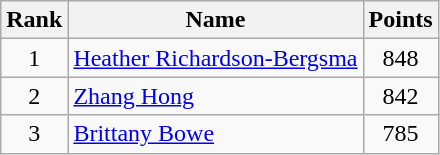<table class="wikitable" border="1">
<tr>
<th width=30>Rank</th>
<th>Name</th>
<th width=25>Points</th>
</tr>
<tr align="center">
<td>1</td>
<td align="left"> <a href='#'>Heather Richardson-Bergsma</a></td>
<td>848</td>
</tr>
<tr align="center">
<td>2</td>
<td align="left"> <a href='#'>Zhang Hong</a></td>
<td>842</td>
</tr>
<tr align="center">
<td>3</td>
<td align="left"> <a href='#'>Brittany Bowe</a></td>
<td>785</td>
</tr>
</table>
